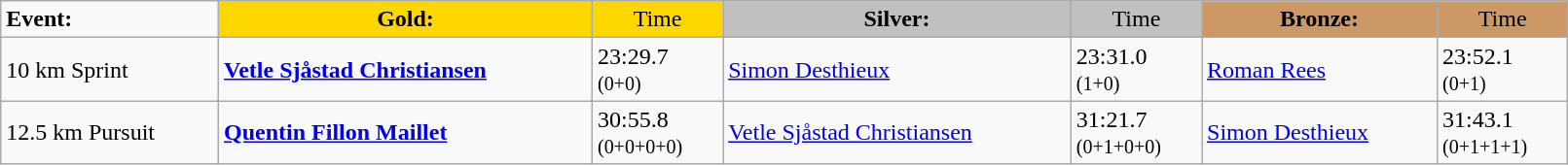<table class="wikitable" width=85%>
<tr>
<td><strong>Event:</strong></td>
<td style="text-align:center;background-color:gold;"><strong>Gold:</strong></td>
<td style="text-align:center;background-color:gold;">Time</td>
<td style="text-align:center;background-color:silver;"><strong>Silver:</strong></td>
<td style="text-align:center;background-color:silver;">Time</td>
<td style="text-align:center;background-color:#CC9966;"><strong>Bronze:</strong></td>
<td style="text-align:center;background-color:#CC9966;">Time</td>
</tr>
<tr>
<td>10 km Sprint</td>
<td><strong><a href='#'>Vetle Sjåstad Christiansen</a></strong><br><small></small></td>
<td>23:29.7<br><small>(0+0)</small></td>
<td><a href='#'>Simon Desthieux</a><br><small></small></td>
<td>23:31.0<br><small>(1+0)</small></td>
<td><a href='#'>Roman Rees</a><br><small></small></td>
<td>23:52.1<br><small>(0+1)</small></td>
</tr>
<tr>
<td>12.5 km Pursuit</td>
<td><strong><a href='#'>Quentin Fillon Maillet</a></strong><br><small></small></td>
<td>30:55.8<br><small>(0+0+0+0)</small></td>
<td><a href='#'>Vetle Sjåstad Christiansen</a><br><small></small></td>
<td>31:21.7<br><small>(0+1+0+0)</small></td>
<td><a href='#'>Simon Desthieux</a><br><small></small></td>
<td>31:43.1<br><small>(0+1+1+1)</small></td>
</tr>
</table>
